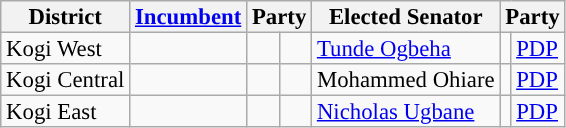<table class="sortable wikitable" style="font-size:95%;line-height:14px;">
<tr>
<th class="unsortable">District</th>
<th class="unsortable"><a href='#'>Incumbent</a></th>
<th colspan="2">Party</th>
<th class="unsortable">Elected Senator</th>
<th colspan="2">Party</th>
</tr>
<tr>
<td>Kogi West</td>
<td></td>
<td></td>
<td></td>
<td><a href='#'>Tunde Ogbeha</a></td>
<td style="background:"></td>
<td><a href='#'>PDP</a></td>
</tr>
<tr>
<td>Kogi Central</td>
<td></td>
<td></td>
<td></td>
<td>Mohammed Ohiare</td>
<td style="background:"></td>
<td><a href='#'>PDP</a></td>
</tr>
<tr>
<td>Kogi East</td>
<td></td>
<td></td>
<td></td>
<td><a href='#'>Nicholas Ugbane</a></td>
<td style="background:"></td>
<td><a href='#'>PDP</a></td>
</tr>
</table>
